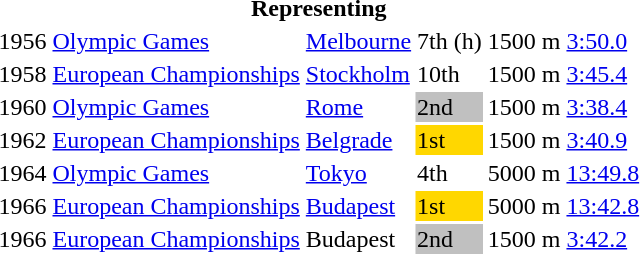<table>
<tr>
<th colspan="6">Representing </th>
</tr>
<tr>
<td>1956</td>
<td><a href='#'>Olympic Games</a></td>
<td><a href='#'>Melbourne</a></td>
<td>7th (h)</td>
<td>1500 m</td>
<td><a href='#'>3:50.0</a></td>
</tr>
<tr>
<td>1958</td>
<td><a href='#'>European Championships</a></td>
<td><a href='#'>Stockholm</a></td>
<td>10th</td>
<td>1500 m</td>
<td><a href='#'>3:45.4</a></td>
</tr>
<tr>
<td>1960</td>
<td><a href='#'>Olympic Games</a></td>
<td><a href='#'>Rome</a></td>
<td bgcolor=silver>2nd</td>
<td>1500 m</td>
<td><a href='#'>3:38.4</a></td>
</tr>
<tr>
<td>1962</td>
<td><a href='#'>European Championships</a></td>
<td><a href='#'>Belgrade</a></td>
<td bgcolor=gold>1st</td>
<td>1500 m</td>
<td><a href='#'>3:40.9</a></td>
</tr>
<tr>
<td>1964</td>
<td><a href='#'>Olympic Games</a></td>
<td><a href='#'>Tokyo</a></td>
<td>4th</td>
<td>5000 m</td>
<td><a href='#'>13:49.8</a></td>
</tr>
<tr>
<td>1966</td>
<td><a href='#'>European Championships</a></td>
<td><a href='#'>Budapest</a></td>
<td bgcolor=gold>1st</td>
<td>5000 m</td>
<td><a href='#'>13:42.8</a></td>
</tr>
<tr>
<td>1966</td>
<td><a href='#'>European Championships</a></td>
<td>Budapest</td>
<td bgcolor=silver>2nd</td>
<td>1500 m</td>
<td><a href='#'>3:42.2</a></td>
</tr>
</table>
